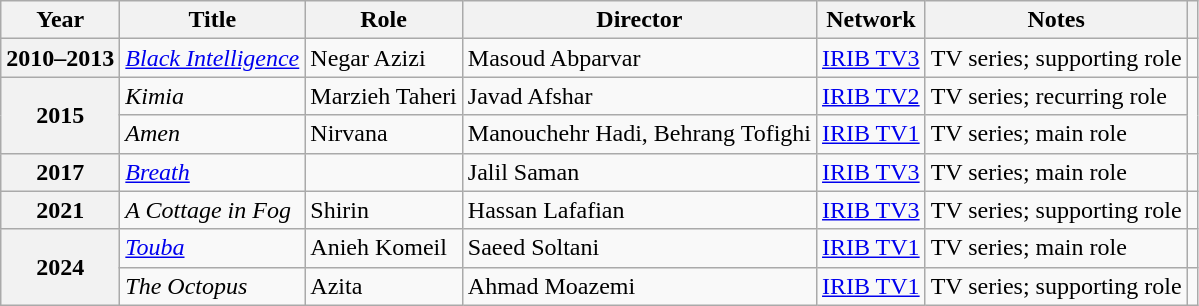<table class="wikitable plainrowheaders sortable" style="font-size:100%">
<tr>
<th scope="col">Year</th>
<th scope="col">Title</th>
<th scope="col">Role</th>
<th scope="col">Director</th>
<th class="unsortable" scope="col">Network</th>
<th scope="col">Notes</th>
<th class="unsortable" scope="col"></th>
</tr>
<tr>
<th scope="row">2010–2013</th>
<td><em><a href='#'>Black Intelligence</a></em></td>
<td>Negar Azizi</td>
<td>Masoud Abparvar</td>
<td><a href='#'>IRIB TV3</a></td>
<td>TV series; supporting role</td>
<td></td>
</tr>
<tr>
<th scope="row" rowspan="2">2015</th>
<td><em>Kimia</em></td>
<td>Marzieh Taheri</td>
<td>Javad Afshar</td>
<td><a href='#'>IRIB TV2</a></td>
<td>TV series; recurring role</td>
<td rowspan="2"></td>
</tr>
<tr>
<td><em>Amen</em></td>
<td>Nirvana</td>
<td>Manouchehr Hadi, Behrang Tofighi</td>
<td><a href='#'>IRIB TV1</a></td>
<td>TV series; main role</td>
</tr>
<tr>
<th scope="row">2017</th>
<td><em><a href='#'>Breath</a></em></td>
<td></td>
<td>Jalil Saman</td>
<td><a href='#'>IRIB TV3</a></td>
<td>TV series; main role</td>
<td></td>
</tr>
<tr>
<th scope=row>2021</th>
<td><em>A Cottage in Fog</em></td>
<td>Shirin</td>
<td>Hassan Lafafian</td>
<td><a href='#'>IRIB TV3</a></td>
<td>TV series; supporting role</td>
<td></td>
</tr>
<tr>
<th rowspan="2" scope="row">2024</th>
<td><em><a href='#'>Touba</a></em></td>
<td>Anieh Komeil</td>
<td>Saeed Soltani</td>
<td><a href='#'>IRIB TV1</a></td>
<td>TV series; main role</td>
<td></td>
</tr>
<tr>
<td><em>The Octopus</em></td>
<td>Azita</td>
<td>Ahmad Moazemi</td>
<td><a href='#'>IRIB TV1</a></td>
<td>TV series; supporting role</td>
<td></td>
</tr>
</table>
